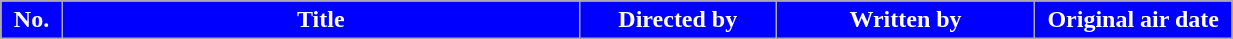<table class="wikitable plainrowheaders" style="width:65%;">
<tr>
<th style="background:blue; color:white;" width=5%>No.</th>
<th style="background:blue; color:white;">Title</th>
<th style="background:blue; color:white;" width=16%>Directed by</th>
<th style="background:blue; color:white;" width=21%>Written by</th>
<th style="background:blue; color:white;" width=16%>Original air date<br>




</th>
</tr>
</table>
